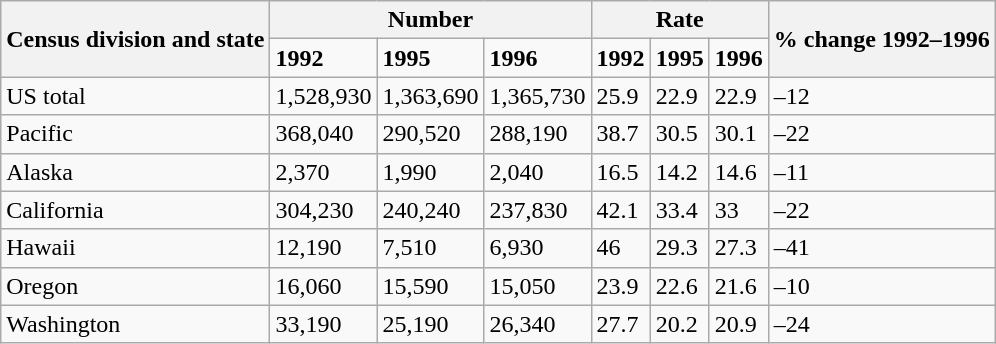<table class="wikitable">
<tr>
<th rowspan="2">Census division and state</th>
<th colspan="3">Number</th>
<th colspan="3">Rate</th>
<th rowspan="2">% change 1992–1996</th>
</tr>
<tr>
<td><strong>1992</strong></td>
<td><strong>1995</strong></td>
<td><strong>1996</strong></td>
<td><strong>1992</strong></td>
<td><strong>1995</strong></td>
<td><strong>1996</strong></td>
</tr>
<tr>
<td>US total</td>
<td>1,528,930</td>
<td>1,363,690</td>
<td>1,365,730</td>
<td>25.9</td>
<td>22.9</td>
<td>22.9</td>
<td>–12</td>
</tr>
<tr>
<td>Pacific</td>
<td>368,040</td>
<td>290,520</td>
<td>288,190</td>
<td>38.7</td>
<td>30.5</td>
<td>30.1</td>
<td>–22</td>
</tr>
<tr>
<td>Alaska</td>
<td>2,370</td>
<td>1,990</td>
<td>2,040</td>
<td>16.5</td>
<td>14.2</td>
<td>14.6</td>
<td>–11</td>
</tr>
<tr>
<td>California</td>
<td>304,230</td>
<td>240,240</td>
<td>237,830</td>
<td>42.1</td>
<td>33.4</td>
<td>33</td>
<td>–22</td>
</tr>
<tr>
<td>Hawaii</td>
<td>12,190</td>
<td>7,510</td>
<td>6,930</td>
<td>46</td>
<td>29.3</td>
<td>27.3</td>
<td>–41</td>
</tr>
<tr>
<td>Oregon</td>
<td>16,060</td>
<td>15,590</td>
<td>15,050</td>
<td>23.9</td>
<td>22.6</td>
<td>21.6</td>
<td>–10</td>
</tr>
<tr>
<td>Washington</td>
<td>33,190</td>
<td>25,190</td>
<td>26,340</td>
<td>27.7</td>
<td>20.2</td>
<td>20.9</td>
<td>–24</td>
</tr>
</table>
